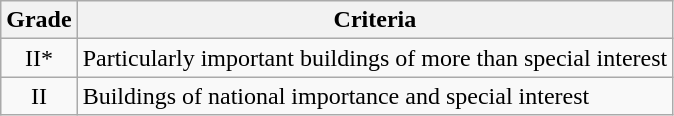<table class="wikitable">
<tr>
<th>Grade</th>
<th>Criteria</th>
</tr>
<tr>
<td align="center" >II*</td>
<td>Particularly important buildings of more than special interest</td>
</tr>
<tr>
<td align="center" >II</td>
<td>Buildings of national importance and special interest</td>
</tr>
</table>
